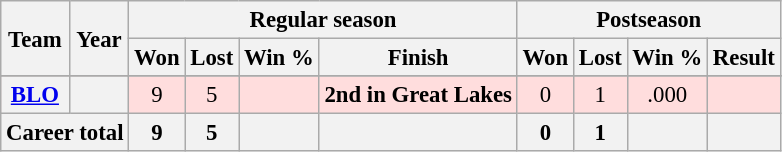<table class="wikitable" style="font-size: 95%; text-align:center;">
<tr>
<th rowspan="2">Team</th>
<th rowspan="2">Year</th>
<th colspan="4">Regular season</th>
<th colspan="4">Postseason</th>
</tr>
<tr>
<th>Won</th>
<th>Lost</th>
<th>Win %</th>
<th>Finish</th>
<th>Won</th>
<th>Lost</th>
<th>Win %</th>
<th>Result</th>
</tr>
<tr>
</tr>
<tr ! style="background:#fdd;">
<th><a href='#'>BLO</a></th>
<th></th>
<td>9</td>
<td>5</td>
<td></td>
<td><strong>2nd in Great Lakes</strong></td>
<td>0</td>
<td>1</td>
<td>.000</td>
<td><strong></strong></td>
</tr>
<tr>
<th colspan="2">Career total</th>
<th>9</th>
<th>5</th>
<th></th>
<th></th>
<th>0</th>
<th>1</th>
<th></th>
<th></th>
</tr>
</table>
